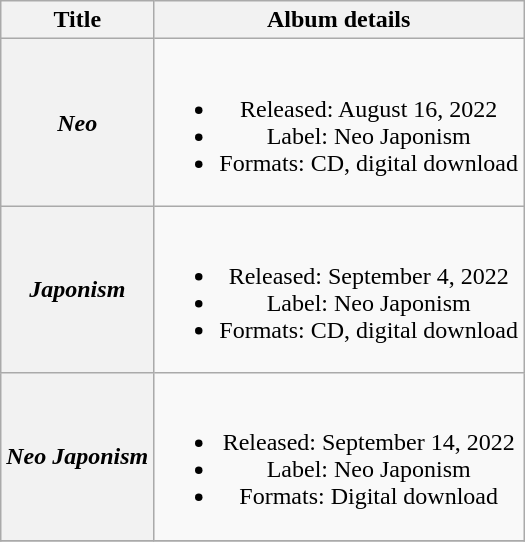<table class="wikitable plainrowheaders" style="text-align:center;">
<tr>
<th scope="col">Title</th>
<th scope="col">Album details</th>
</tr>
<tr>
<th scope="row"><em>Neo</em></th>
<td><br><ul><li>Released: August 16, 2022</li><li>Label: Neo Japonism</li><li>Formats: CD, digital download</li></ul></td>
</tr>
<tr>
<th scope="row"><em>Japonism</em></th>
<td><br><ul><li>Released: September 4, 2022</li><li>Label: Neo Japonism</li><li>Formats: CD, digital download</li></ul></td>
</tr>
<tr>
<th scope="row"><em>Neo Japonism</em></th>
<td><br><ul><li>Released: September 14, 2022</li><li>Label: Neo Japonism</li><li>Formats: Digital download</li></ul></td>
</tr>
<tr>
</tr>
</table>
